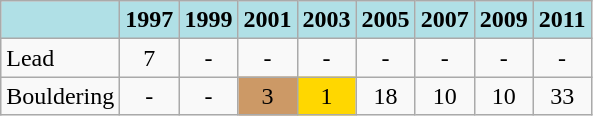<table class="wikitable" style="text-align:center">
<tr>
<th style="background:#B0E0E6"></th>
<th style="background:#B0E0E6">1997</th>
<th style="background:#B0E0E6">1999</th>
<th style="background:#B0E0E6">2001</th>
<th style="background:#B0E0E6">2003</th>
<th style="background:#B0E0E6">2005</th>
<th style="background:#B0E0E6">2007</th>
<th style="background:#B0E0E6">2009</th>
<th style="background:#B0E0E6">2011</th>
</tr>
<tr>
<td align="left">Lead</td>
<td>7</td>
<td>-</td>
<td>-</td>
<td>-</td>
<td>-</td>
<td>-</td>
<td>-</td>
<td>-</td>
</tr>
<tr>
<td align="left">Bouldering</td>
<td>-</td>
<td>-</td>
<td style="background: #cc9966">3</td>
<td style="background: gold">1</td>
<td>18</td>
<td>10</td>
<td>10</td>
<td>33</td>
</tr>
</table>
